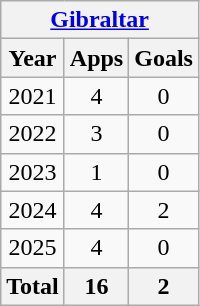<table class="wikitable" style="text-align:center">
<tr>
<th colspan=3><a href='#'>Gibraltar</a></th>
</tr>
<tr>
<th>Year</th>
<th>Apps</th>
<th>Goals</th>
</tr>
<tr>
<td>2021</td>
<td>4</td>
<td>0</td>
</tr>
<tr>
<td>2022</td>
<td>3</td>
<td>0</td>
</tr>
<tr>
<td>2023</td>
<td>1</td>
<td>0</td>
</tr>
<tr>
<td>2024</td>
<td>4</td>
<td>2</td>
</tr>
<tr>
<td>2025</td>
<td>4</td>
<td>0</td>
</tr>
<tr>
<th>Total</th>
<th>16</th>
<th>2</th>
</tr>
</table>
